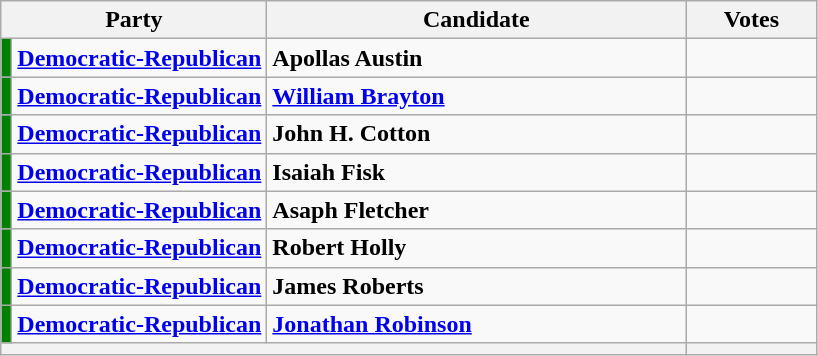<table class=wikitable>
<tr>
<th colspan=2 style="width: 130px">Party</th>
<th style="width: 17em">Candidate</th>
<th style="width: 5em">Votes</th>
</tr>
<tr>
<td style="background-color:#008000"></td>
<td><strong><a href='#'>Democratic-Republican</a></strong></td>
<td><strong>Apollas Austin</strong></td>
<td align=right></td>
</tr>
<tr>
<td style="background-color:#008000"></td>
<td><strong><a href='#'>Democratic-Republican</a></strong></td>
<td><strong><a href='#'>William Brayton</a></strong></td>
<td align=right></td>
</tr>
<tr>
<td style="background-color:#008000"></td>
<td><strong><a href='#'>Democratic-Republican</a></strong></td>
<td><strong>John H. Cotton</strong></td>
<td align=right></td>
</tr>
<tr>
<td style="background-color:#008000"></td>
<td><strong><a href='#'>Democratic-Republican</a></strong></td>
<td><strong>Isaiah Fisk</strong></td>
<td align=right></td>
</tr>
<tr>
<td style="background-color:#008000"></td>
<td><strong><a href='#'>Democratic-Republican</a></strong></td>
<td><strong>Asaph Fletcher</strong></td>
<td align=right></td>
</tr>
<tr>
<td style="background-color:#008000"></td>
<td><strong><a href='#'>Democratic-Republican</a></strong></td>
<td><strong>Robert Holly</strong></td>
<td align=right></td>
</tr>
<tr>
<td style="background-color:#008000"></td>
<td><strong><a href='#'>Democratic-Republican</a></strong></td>
<td><strong>James Roberts</strong></td>
<td align=right></td>
</tr>
<tr>
<td style="background-color:#008000"></td>
<td><strong><a href='#'>Democratic-Republican</a></strong></td>
<td><strong><a href='#'>Jonathan Robinson</a></strong></td>
<td align=right></td>
</tr>
<tr>
<th colspan=3></th>
<th></th>
</tr>
</table>
